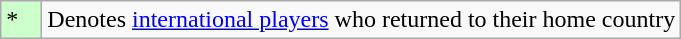<table class="wikitable">
<tr>
<td style="width:20px; background:#cfc;">*</td>
<td>Denotes <a href='#'>international players</a> who returned to their home country</td>
</tr>
</table>
